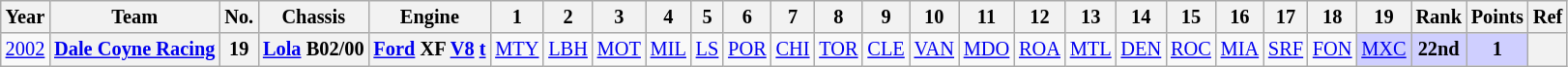<table class="wikitable" style="text-align:center; font-size:85%">
<tr>
<th>Year</th>
<th>Team</th>
<th>No.</th>
<th>Chassis</th>
<th>Engine</th>
<th>1</th>
<th>2</th>
<th>3</th>
<th>4</th>
<th>5</th>
<th>6</th>
<th>7</th>
<th>8</th>
<th>9</th>
<th>10</th>
<th>11</th>
<th>12</th>
<th>13</th>
<th>14</th>
<th>15</th>
<th>16</th>
<th>17</th>
<th>18</th>
<th>19</th>
<th>Rank</th>
<th>Points</th>
<th>Ref</th>
</tr>
<tr>
<td><a href='#'>2002</a></td>
<th nowrap><a href='#'>Dale Coyne Racing</a></th>
<th>19</th>
<th nowrap><a href='#'>Lola</a> B02/00</th>
<th nowrap><a href='#'>Ford</a> XF <a href='#'>V8</a> <a href='#'>t</a></th>
<td><a href='#'>MTY</a></td>
<td><a href='#'>LBH</a></td>
<td><a href='#'>MOT</a></td>
<td><a href='#'>MIL</a></td>
<td><a href='#'>LS</a></td>
<td><a href='#'>POR</a></td>
<td><a href='#'>CHI</a></td>
<td><a href='#'>TOR</a></td>
<td><a href='#'>CLE</a></td>
<td><a href='#'>VAN</a></td>
<td><a href='#'>MDO</a></td>
<td><a href='#'>ROA</a></td>
<td><a href='#'>MTL</a></td>
<td><a href='#'>DEN</a></td>
<td><a href='#'>ROC</a></td>
<td><a href='#'>MIA</a></td>
<td><a href='#'>SRF</a></td>
<td><a href='#'>FON</a></td>
<td style="background:#CFCFFF;"><a href='#'>MXC</a><br></td>
<td style="background:#CFCFFF;"><strong>22nd</strong></td>
<td style="background:#CFCFFF;"><strong>1</strong></td>
<th></th>
</tr>
</table>
